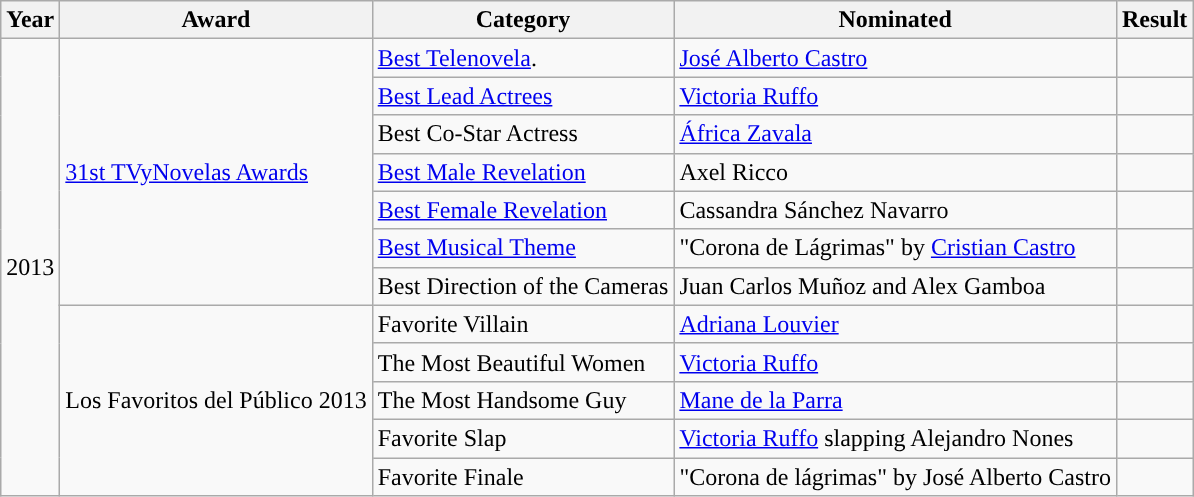<table class="wikitable plainrowheaders">
<tr>
<th scope="col">Year</th>
<th scope="col">Award</th>
<th scope="col">Category</th>
<th scope="col">Nominated</th>
<th scope="col">Result</th>
</tr>
<tr>
<td rowspan="14">2013</td>
<td rowspan="7"><a href='#'>31st TVyNovelas Awards</a></td>
<td><a href='#'>Best Telenovela</a>.</td>
<td><a href='#'>José Alberto Castro</a></td>
<td></td>
</tr>
<tr>
<td><a href='#'>Best Lead Actrees</a></td>
<td><a href='#'>Victoria Ruffo</a></td>
<td></td>
</tr>
<tr style="text-align:">
<td>Best Co-Star Actress</td>
<td><a href='#'>África Zavala</a></td>
<td></td>
</tr>
<tr style="text-align:">
<td><a href='#'>Best Male Revelation</a></td>
<td>Axel Ricco</td>
<td></td>
</tr>
<tr style="text-align:">
<td><a href='#'>Best Female Revelation</a></td>
<td>Cassandra Sánchez Navarro</td>
<td></td>
</tr>
<tr style="text-align:">
<td><a href='#'>Best Musical Theme</a></td>
<td>"Corona de Lágrimas" by <a href='#'>Cristian Castro</a></td>
<td></td>
</tr>
<tr style="text-align:">
<td>Best Direction of the Cameras</td>
<td>Juan Carlos Muñoz and Alex Gamboa</td>
<td></td>
</tr>
<tr style="text-align: c">
<td rowspan=6>Los Favoritos del Público 2013</td>
<td>Favorite Villain</td>
<td><a href='#'>Adriana Louvier</a></td>
<td></td>
</tr>
<tr style="text-align:">
<td>The Most Beautiful Women</td>
<td><a href='#'>Victoria Ruffo</a></td>
<td></td>
</tr>
<tr style="text-align:">
<td>The Most Handsome Guy</td>
<td><a href='#'>Mane de la Parra</a></td>
<td></td>
</tr>
<tr style="text-align:">
<td>Favorite Slap</td>
<td><a href='#'>Victoria Ruffo</a> slapping Alejandro Nones</td>
<td></td>
</tr>
<tr style="text-align:">
<td>Favorite Finale</td>
<td>"Corona de lágrimas" by José Alberto Castro</td>
<td></td>
</tr>
</table>
